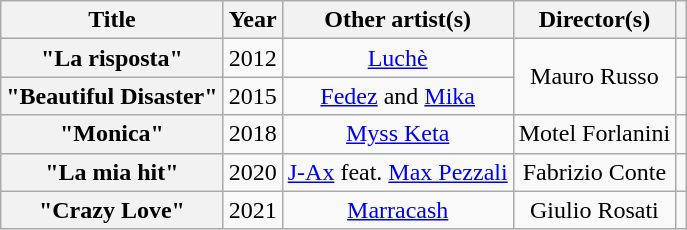<table class="wikitable sortable plainrowheaders" style="text-align:center">
<tr>
<th scope="col">Title</th>
<th scope="col">Year</th>
<th scope="col">Other artist(s)</th>
<th scope="col">Director(s)</th>
<th scope="col" class=unsortable></th>
</tr>
<tr>
<th scope="row">"La risposta"</th>
<td>2012</td>
<td><a href='#'>Luchè</a></td>
<td rowspan="2">Mauro Russo</td>
<td></td>
</tr>
<tr>
<th scope="row">"Beautiful Disaster"</th>
<td>2015</td>
<td><a href='#'>Fedez</a> and <a href='#'>Mika</a></td>
<td></td>
</tr>
<tr>
<th scope="row">"Monica"</th>
<td>2018</td>
<td><a href='#'>Myss Keta</a></td>
<td>Motel Forlanini</td>
<td></td>
</tr>
<tr>
<th scope="row">"La mia hit"</th>
<td>2020</td>
<td><a href='#'>J-Ax</a> feat. <a href='#'>Max Pezzali</a></td>
<td>Fabrizio Conte</td>
<td></td>
</tr>
<tr>
<th scope="row">"Crazy Love"</th>
<td>2021</td>
<td><a href='#'>Marracash</a></td>
<td>Giulio Rosati</td>
<td></td>
</tr>
</table>
